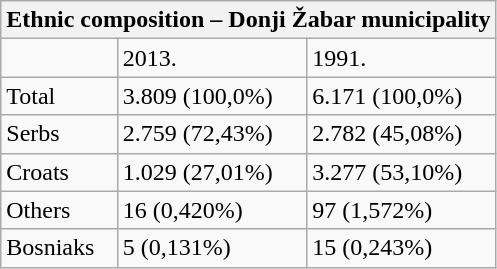<table class="wikitable">
<tr>
<th colspan="8">Ethnic composition – Donji Žabar municipality</th>
</tr>
<tr>
<td></td>
<td>2013.</td>
<td>1991.</td>
</tr>
<tr>
<td>Total</td>
<td>3.809 (100,0%)</td>
<td>6.171 (100,0%)</td>
</tr>
<tr>
<td>Serbs</td>
<td>2.759 (72,43%)</td>
<td>2.782 (45,08%)</td>
</tr>
<tr>
<td>Croats</td>
<td>1.029 (27,01%)</td>
<td>3.277 (53,10%)</td>
</tr>
<tr>
<td>Others</td>
<td>16 (0,420%)</td>
<td>97 (1,572%)</td>
</tr>
<tr>
<td>Bosniaks</td>
<td>5 (0,131%)</td>
<td>15 (0,243%)</td>
</tr>
</table>
